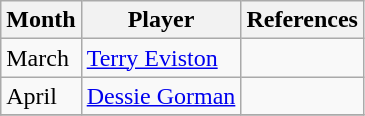<table class="wikitable">
<tr>
<th>Month</th>
<th>Player</th>
<th>References</th>
</tr>
<tr>
<td>March</td>
<td> <a href='#'>Terry Eviston</a></td>
<td align=center></td>
</tr>
<tr>
<td>April</td>
<td> <a href='#'>Dessie Gorman</a></td>
<td align=center></td>
</tr>
<tr>
</tr>
</table>
